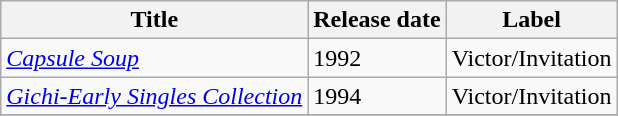<table class="wikitable">
<tr>
<th>Title</th>
<th>Release date</th>
<th>Label</th>
</tr>
<tr>
<td style="vertical-align:top;"><em><a href='#'>Capsule Soup</a></em></td>
<td style="vertical-align:top;">1992</td>
<td style="vertical-align:top;">Victor/Invitation</td>
</tr>
<tr>
<td style="vertical-align:top;"><em><a href='#'>Gichi-Early Singles Collection</a></em></td>
<td style="vertical-align:top;">1994</td>
<td style="vertical-align:top;">Victor/Invitation</td>
</tr>
<tr>
</tr>
</table>
